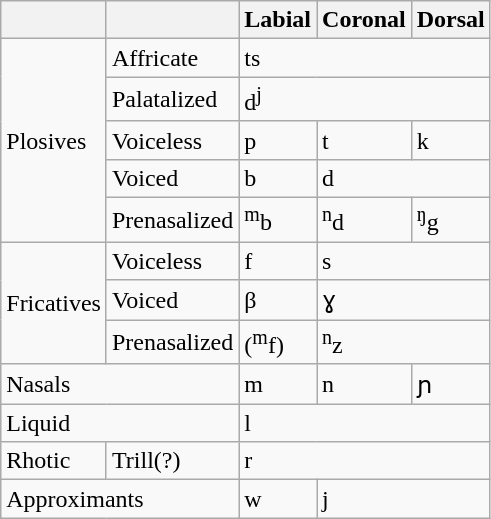<table class="wikitable">
<tr>
<th></th>
<th></th>
<th>Labial</th>
<th>Coronal</th>
<th>Dorsal</th>
</tr>
<tr>
<td rowspan="5">Plosives</td>
<td>Affricate</td>
<td colspan="3">ts</td>
</tr>
<tr>
<td>Palatalized</td>
<td colspan="3">d<sup>j</sup></td>
</tr>
<tr>
<td>Voiceless</td>
<td>p</td>
<td>t</td>
<td>k</td>
</tr>
<tr>
<td>Voiced</td>
<td>b</td>
<td colspan="2">d</td>
</tr>
<tr>
<td>Prenasalized</td>
<td><sup>m</sup>b</td>
<td><sup>n</sup>d</td>
<td><sup>ŋ</sup>g</td>
</tr>
<tr>
<td rowspan="3">Fricatives</td>
<td>Voiceless</td>
<td>f</td>
<td colspan="2">s</td>
</tr>
<tr>
<td>Voiced</td>
<td>β</td>
<td colspan="2">ɣ</td>
</tr>
<tr>
<td>Prenasalized</td>
<td>(<sup>m</sup>f)</td>
<td colspan="2"><sup>n</sup>z</td>
</tr>
<tr>
<td colspan="2">Nasals</td>
<td>m</td>
<td>n</td>
<td>ɲ</td>
</tr>
<tr>
<td colspan="2">Liquid</td>
<td colspan="3">l</td>
</tr>
<tr>
<td>Rhotic</td>
<td>Trill(?)</td>
<td colspan="3">r</td>
</tr>
<tr>
<td colspan="2">Approximants</td>
<td>w</td>
<td colspan="2">j</td>
</tr>
</table>
